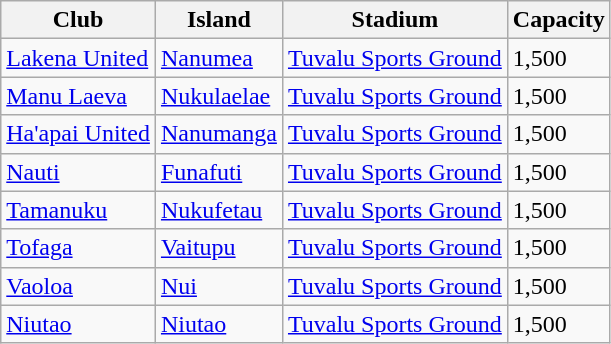<table class="wikitable">
<tr>
<th>Club</th>
<th>Island</th>
<th>Stadium</th>
<th>Capacity</th>
</tr>
<tr>
<td><a href='#'>Lakena United</a></td>
<td><a href='#'>Nanumea</a></td>
<td><a href='#'>Tuvalu Sports Ground</a></td>
<td>1,500</td>
</tr>
<tr>
<td><a href='#'>Manu Laeva</a></td>
<td><a href='#'>Nukulaelae</a></td>
<td><a href='#'>Tuvalu Sports Ground</a></td>
<td>1,500</td>
</tr>
<tr>
<td><a href='#'>Ha'apai United</a></td>
<td><a href='#'>Nanumanga</a></td>
<td><a href='#'>Tuvalu Sports Ground</a></td>
<td>1,500</td>
</tr>
<tr>
<td><a href='#'>Nauti</a></td>
<td><a href='#'>Funafuti</a></td>
<td><a href='#'>Tuvalu Sports Ground</a></td>
<td>1,500</td>
</tr>
<tr>
<td><a href='#'>Tamanuku</a></td>
<td><a href='#'>Nukufetau</a></td>
<td><a href='#'>Tuvalu Sports Ground</a></td>
<td>1,500</td>
</tr>
<tr>
<td><a href='#'>Tofaga</a></td>
<td><a href='#'>Vaitupu</a></td>
<td><a href='#'>Tuvalu Sports Ground</a></td>
<td>1,500</td>
</tr>
<tr>
<td><a href='#'>Vaoloa</a></td>
<td><a href='#'>Nui</a></td>
<td><a href='#'>Tuvalu Sports Ground</a></td>
<td>1,500</td>
</tr>
<tr>
<td><a href='#'>Niutao</a></td>
<td><a href='#'>Niutao</a></td>
<td><a href='#'>Tuvalu Sports Ground</a></td>
<td>1,500</td>
</tr>
</table>
